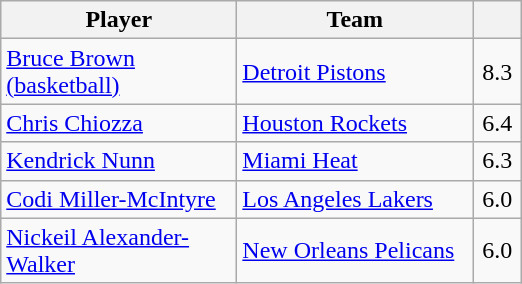<table class="wikitable" style="text-align:left">
<tr>
<th width="150px">Player</th>
<th width="150px">Team</th>
<th width="25px"></th>
</tr>
<tr>
<td><a href='#'>Bruce Brown (basketball)</a></td>
<td><a href='#'>Detroit Pistons</a></td>
<td align="center">8.3</td>
</tr>
<tr>
<td><a href='#'>Chris Chiozza</a></td>
<td><a href='#'>Houston Rockets</a></td>
<td align="center">6.4</td>
</tr>
<tr>
<td><a href='#'>Kendrick Nunn</a></td>
<td><a href='#'>Miami Heat</a></td>
<td align="center">6.3</td>
</tr>
<tr>
<td><a href='#'>Codi Miller-McIntyre</a></td>
<td><a href='#'>Los Angeles Lakers</a></td>
<td align="center">6.0</td>
</tr>
<tr>
<td><a href='#'>Nickeil Alexander-Walker</a></td>
<td><a href='#'>New Orleans Pelicans</a></td>
<td align="center">6.0</td>
</tr>
</table>
